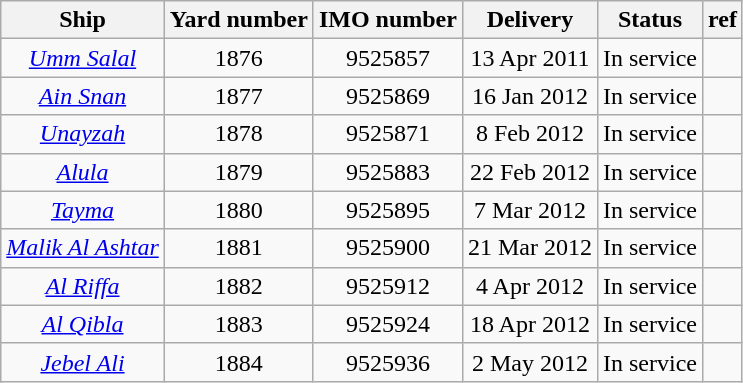<table class="wikitable" style="text-align:center">
<tr>
<th>Ship</th>
<th>Yard number</th>
<th>IMO number</th>
<th>Delivery</th>
<th>Status</th>
<th>ref</th>
</tr>
<tr>
<td><em><a href='#'>Umm Salal</a></em></td>
<td>1876</td>
<td>9525857</td>
<td>13 Apr 2011</td>
<td>In service</td>
<td></td>
</tr>
<tr>
<td><em><a href='#'>Ain Snan</a></em></td>
<td>1877</td>
<td>9525869</td>
<td>16 Jan 2012</td>
<td>In service</td>
<td></td>
</tr>
<tr>
<td><em><a href='#'>Unayzah</a></em></td>
<td>1878</td>
<td>9525871</td>
<td>8 Feb 2012</td>
<td>In service</td>
<td></td>
</tr>
<tr>
<td><em><a href='#'>Alula</a></em></td>
<td>1879</td>
<td>9525883</td>
<td>22 Feb 2012</td>
<td>In service</td>
<td></td>
</tr>
<tr>
<td><em><a href='#'>Tayma</a></em></td>
<td>1880</td>
<td>9525895</td>
<td>7 Mar 2012</td>
<td>In service</td>
<td></td>
</tr>
<tr>
<td><em><a href='#'>Malik Al Ashtar</a></em></td>
<td>1881</td>
<td>9525900</td>
<td>21 Mar 2012</td>
<td>In service</td>
<td></td>
</tr>
<tr>
<td><em><a href='#'>Al Riffa</a></em></td>
<td>1882</td>
<td>9525912</td>
<td>4 Apr 2012</td>
<td>In service</td>
<td></td>
</tr>
<tr>
<td><em><a href='#'>Al Qibla</a></em></td>
<td>1883</td>
<td>9525924</td>
<td>18 Apr 2012</td>
<td>In service</td>
<td></td>
</tr>
<tr>
<td><em><a href='#'>Jebel Ali</a></em></td>
<td>1884</td>
<td>9525936</td>
<td>2 May 2012</td>
<td>In service</td>
<td></td>
</tr>
</table>
